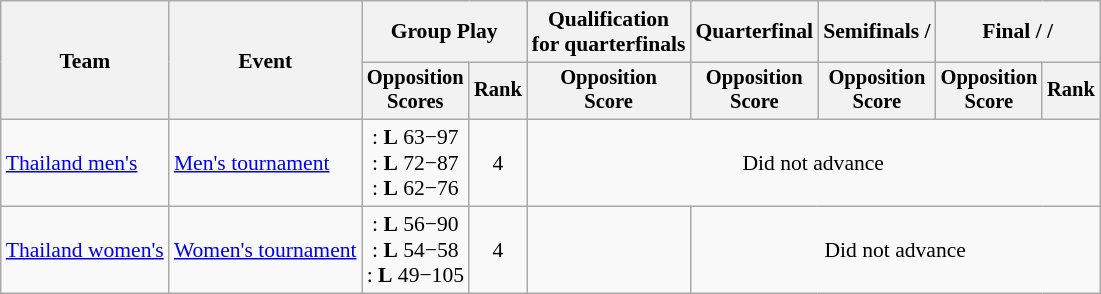<table class=wikitable style=font-size:90%;text-align:center>
<tr>
<th rowspan=2>Team</th>
<th rowspan=2>Event</th>
<th colspan=2>Group Play</th>
<th>Qualification<br>for quarterfinals</th>
<th>Quarterfinal</th>
<th>Semifinals / </th>
<th colspan=2>Final /  / </th>
</tr>
<tr style="font-size:95%">
<th>Opposition<br>Scores</th>
<th>Rank</th>
<th>Opposition<br>Score</th>
<th>Opposition<br>Score</th>
<th>Opposition<br>Score</th>
<th>Opposition<br>Score</th>
<th>Rank</th>
</tr>
<tr align=center>
<td align=left><a href='#'>Thailand men's</a></td>
<td align=left><a href='#'>Men's tournament</a></td>
<td>: <strong>L</strong> 63−97<br>: <strong>L</strong> 72−87<br>: <strong>L</strong> 62−76</td>
<td>4</td>
<td colspan=5>Did not advance</td>
</tr>
<tr align=center>
<td align=left><a href='#'>Thailand women's</a></td>
<td align=left><a href='#'>Women's tournament</a></td>
<td>: <strong>L</strong> 56−90<br>: <strong>L</strong> 54−58<br>: <strong>L</strong> 49−105</td>
<td>4</td>
<td></td>
<td colspan=4>Did not advance</td>
</tr>
</table>
